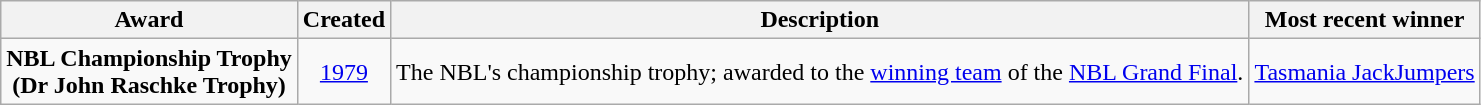<table class="wikitable plainrowheaders sortable" summary="Image, Award (sortable), Created (sortable), Description, Most recent winner and Notes">
<tr>
<th scope="col">Award</th>
<th scope="col">Created</th>
<th scope="col" class="unsortable">Description</th>
<th scope="col" class="unsortable">Most recent winner</th>
</tr>
<tr>
<th scope="row" style="background-color:transparent;">NBL Championship Trophy<br>(Dr John Raschke Trophy)</th>
<td align="center"><a href='#'>1979</a></td>
<td>The NBL's championship trophy; awarded to the <a href='#'>winning team</a> of the <a href='#'>NBL Grand Final</a>.</td>
<td><a href='#'>Tasmania JackJumpers</a></td>
</tr>
</table>
